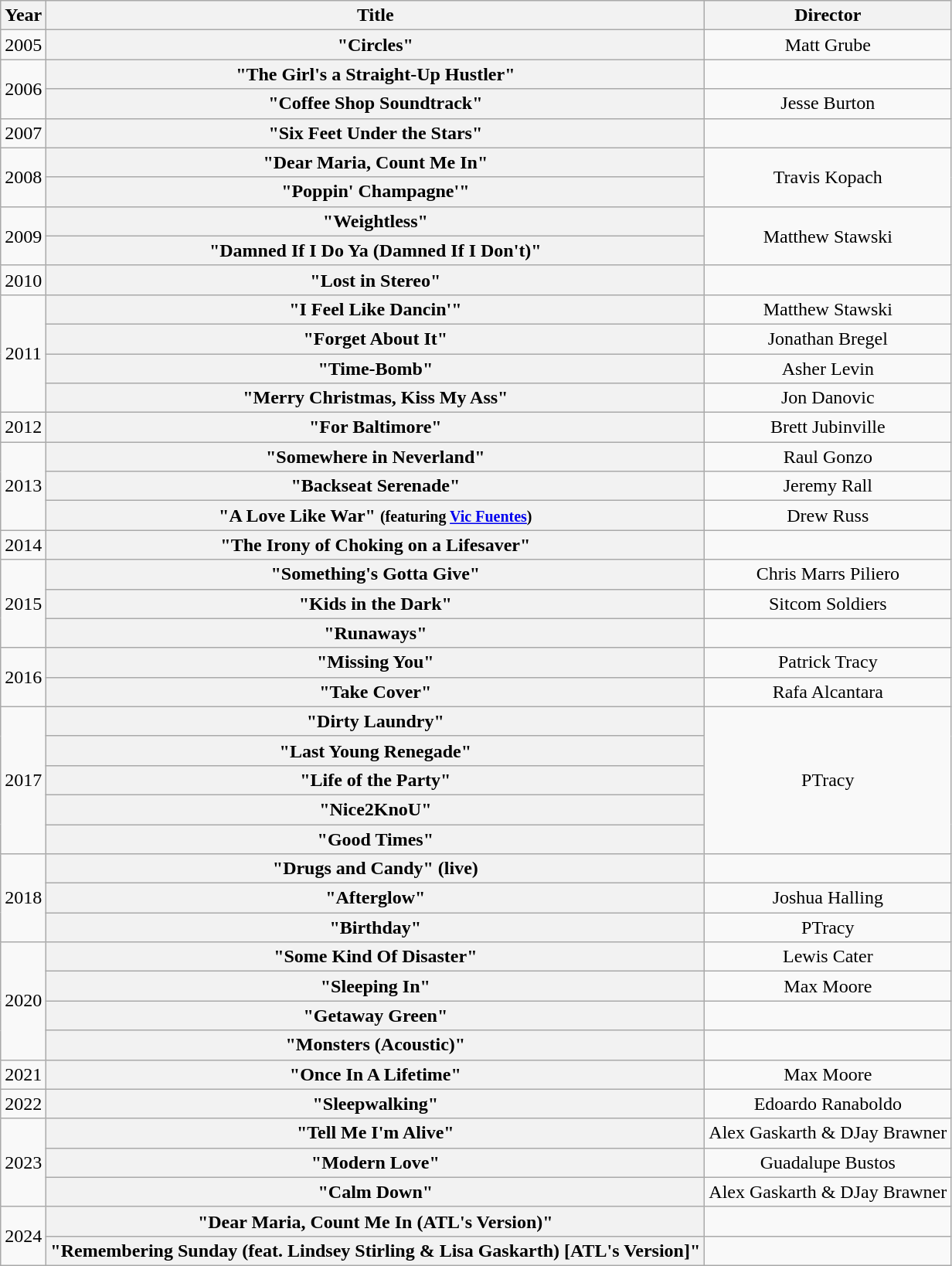<table class="wikitable plainrowheaders" style="text-align:center;" border="1">
<tr>
<th scope="col">Year</th>
<th scope="col">Title</th>
<th scope="col">Director</th>
</tr>
<tr>
<td>2005</td>
<th scope="row">"Circles"</th>
<td>Matt Grube </td>
</tr>
<tr>
<td rowspan="2">2006</td>
<th scope="row">"The Girl's a Straight-Up Hustler"</th>
<td></td>
</tr>
<tr>
<th scope="row">"Coffee Shop Soundtrack"</th>
<td>Jesse Burton</td>
</tr>
<tr>
<td>2007</td>
<th scope="row">"Six Feet Under the Stars"</th>
<td></td>
</tr>
<tr>
<td rowspan="2">2008</td>
<th scope="row">"Dear Maria, Count Me In"</th>
<td rowspan="2">Travis Kopach</td>
</tr>
<tr>
<th scope="row">"Poppin' Champagne'"</th>
</tr>
<tr>
<td rowspan="2">2009</td>
<th scope="row">"Weightless"</th>
<td rowspan="2">Matthew Stawski</td>
</tr>
<tr>
<th scope="row">"Damned If I Do Ya (Damned If I Don't)"</th>
</tr>
<tr>
<td>2010</td>
<th scope="row">"Lost in Stereo"</th>
<td></td>
</tr>
<tr>
<td rowspan="4">2011</td>
<th scope="row">"I Feel Like Dancin'"</th>
<td>Matthew Stawski</td>
</tr>
<tr>
<th scope="row">"Forget About It"</th>
<td>Jonathan Bregel</td>
</tr>
<tr>
<th scope="row">"Time-Bomb"</th>
<td>Asher Levin</td>
</tr>
<tr>
<th scope="row">"Merry Christmas, Kiss My Ass"</th>
<td>Jon Danovic</td>
</tr>
<tr>
<td>2012</td>
<th scope="row">"For Baltimore"</th>
<td>Brett Jubinville</td>
</tr>
<tr>
<td rowspan="3">2013</td>
<th scope="row">"Somewhere in Neverland"</th>
<td>Raul Gonzo</td>
</tr>
<tr>
<th scope="row">"Backseat Serenade"</th>
<td>Jeremy Rall</td>
</tr>
<tr>
<th scope="row">"A Love Like War" <small>(featuring <a href='#'>Vic Fuentes</a>)</small></th>
<td>Drew Russ</td>
</tr>
<tr>
<td>2014</td>
<th scope="row">"The Irony of Choking on a Lifesaver"</th>
<td></td>
</tr>
<tr>
<td rowspan="3">2015</td>
<th scope="row">"Something's Gotta Give"</th>
<td>Chris Marrs Piliero</td>
</tr>
<tr>
<th scope="row">"Kids in the Dark"</th>
<td>Sitcom Soldiers</td>
</tr>
<tr>
<th scope="row">"Runaways"</th>
<td></td>
</tr>
<tr>
<td rowspan="2">2016</td>
<th scope="row">"Missing You"</th>
<td>Patrick Tracy</td>
</tr>
<tr>
<th scope="row">"Take Cover"</th>
<td>Rafa Alcantara</td>
</tr>
<tr>
<td rowspan="5">2017</td>
<th scope="row">"Dirty Laundry"</th>
<td rowspan="5">PTracy</td>
</tr>
<tr>
<th scope="row">"Last Young Renegade"</th>
</tr>
<tr>
<th scope="row">"Life of the Party"</th>
</tr>
<tr>
<th scope="row">"Nice2KnoU"</th>
</tr>
<tr>
<th scope="row">"Good Times"</th>
</tr>
<tr>
<td rowspan="3">2018</td>
<th scope="row">"Drugs and Candy" (live)</th>
<td></td>
</tr>
<tr>
<th scope="row">"Afterglow"</th>
<td>Joshua Halling</td>
</tr>
<tr>
<th scope="row">"Birthday"</th>
<td>PTracy</td>
</tr>
<tr>
<td rowspan="4">2020</td>
<th scope="row">"Some Kind Of Disaster"</th>
<td>Lewis Cater</td>
</tr>
<tr>
<th scope="row">"Sleeping In"</th>
<td>Max Moore</td>
</tr>
<tr>
<th scope="row">"Getaway Green"</th>
<td></td>
</tr>
<tr>
<th scope="row">"Monsters (Acoustic)"</th>
<td></td>
</tr>
<tr>
<td>2021</td>
<th scope="row">"Once In A Lifetime"</th>
<td>Max Moore</td>
</tr>
<tr>
<td>2022</td>
<th scope="row">"Sleepwalking"</th>
<td>Edoardo Ranaboldo</td>
</tr>
<tr>
<td rowspan="3">2023</td>
<th scope="row">"Tell Me I'm Alive"</th>
<td>Alex Gaskarth & DJay Brawner</td>
</tr>
<tr>
<th scope="row">"Modern Love"</th>
<td>Guadalupe Bustos</td>
</tr>
<tr>
<th scope="row">"Calm Down"</th>
<td>Alex Gaskarth & DJay Brawner</td>
</tr>
<tr>
<td rowspan="2">2024</td>
<th scope="row">"Dear Maria, Count Me In (ATL's Version)"</th>
<td></td>
</tr>
<tr>
<th scope="row">"Remembering Sunday (feat. Lindsey Stirling & Lisa Gaskarth) [ATL's Version]"</th>
<td></td>
</tr>
</table>
